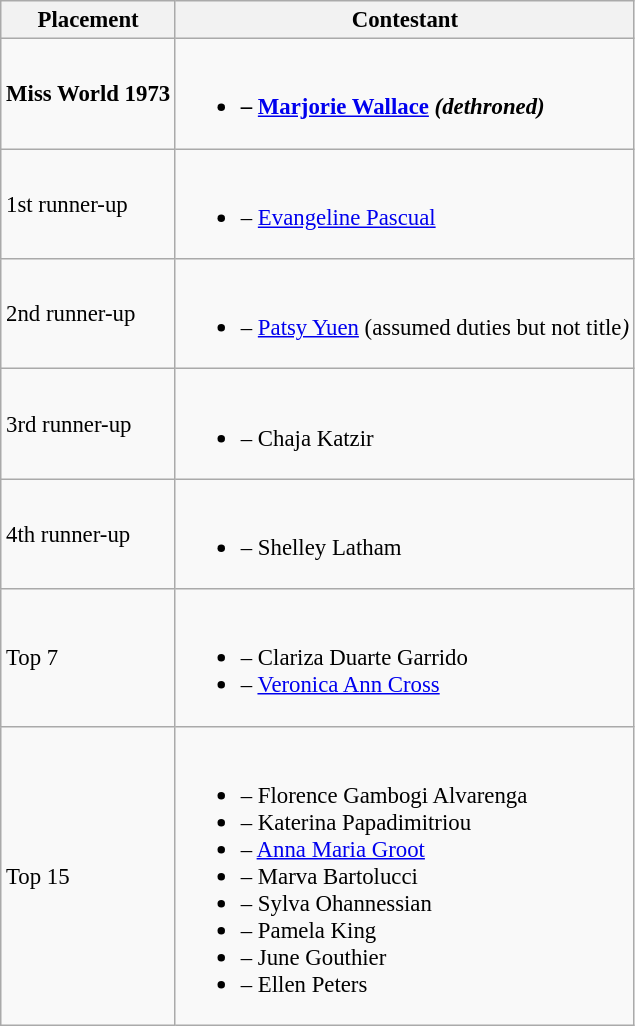<table class="wikitable sortable" style="font-size:95%;">
<tr>
<th>Placement</th>
<th>Contestant</th>
</tr>
<tr>
<td><strong>Miss World 1973</strong></td>
<td><br><ul><li><strong> – <a href='#'>Marjorie Wallace</a> <em>(dethroned)<strong><em></li></ul></td>
</tr>
<tr>
<td>1st runner-up</td>
<td><br><ul><li> – <a href='#'>Evangeline Pascual</a></li></ul></td>
</tr>
<tr>
<td>2nd runner-up</td>
<td><br><ul><li> – <a href='#'>Patsy Yuen</a> (</em>assumed duties but not title<em>)</li></ul></td>
</tr>
<tr>
<td>3rd runner-up</td>
<td><br><ul><li> – Chaja Katzir</li></ul></td>
</tr>
<tr>
<td>4th runner-up</td>
<td><br><ul><li> – Shelley Latham</li></ul></td>
</tr>
<tr>
<td>Top 7</td>
<td><br><ul><li> – Clariza Duarte Garrido</li><li> – <a href='#'>Veronica Ann Cross</a></li></ul></td>
</tr>
<tr>
<td>Top 15</td>
<td><br><ul><li> – Florence Gambogi Alvarenga</li><li> – Katerina Papadimitriou</li><li> – <a href='#'>Anna Maria Groot</a></li><li> – Marva Bartolucci</li><li> – Sylva Ohannessian</li><li> – Pamela King</li><li> – June Gouthier</li><li> – Ellen Peters</li></ul></td>
</tr>
</table>
